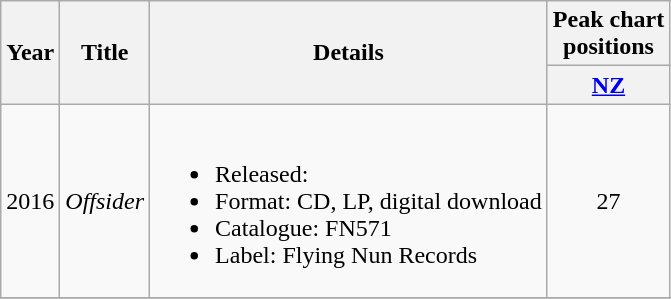<table class="wikitable plainrowheaders">
<tr>
<th rowspan="2">Year</th>
<th rowspan="2">Title</th>
<th rowspan="2">Details</th>
<th>Peak chart<br>positions</th>
</tr>
<tr>
<th><a href='#'>NZ</a></th>
</tr>
<tr>
<td>2016</td>
<td><em>Offsider</em></td>
<td><br><ul><li>Released:</li><li>Format: CD, LP, digital download</li><li>Catalogue: FN571</li><li>Label: Flying Nun Records</li></ul></td>
<td align=center>27</td>
</tr>
<tr>
</tr>
</table>
